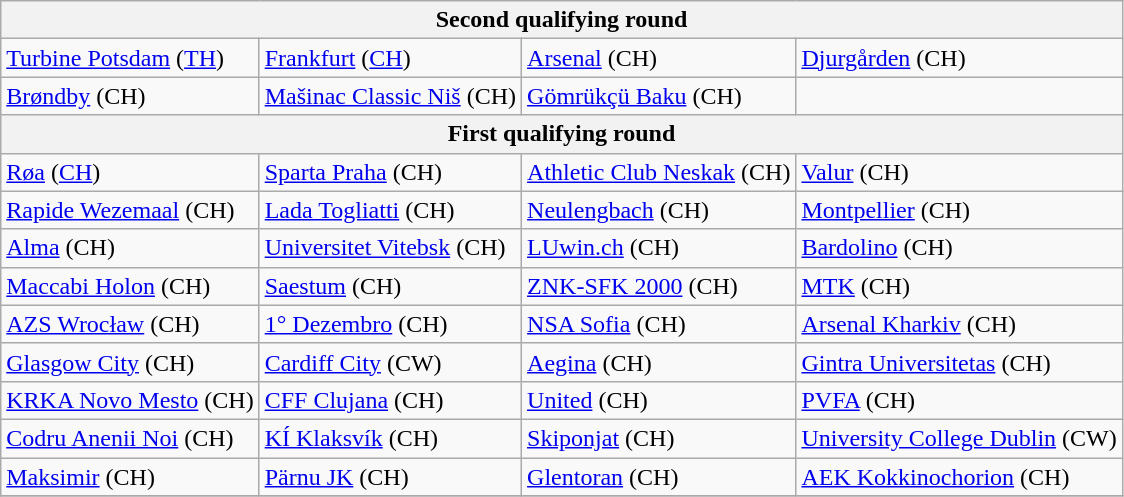<table class="wikitable">
<tr>
<th colspan="4">Second qualifying round</th>
</tr>
<tr>
<td> <a href='#'>Turbine Potsdam</a> (<a href='#'>TH</a>)</td>
<td> <a href='#'>Frankfurt</a> (<a href='#'>CH</a>)</td>
<td> <a href='#'>Arsenal</a> (CH)</td>
<td> <a href='#'>Djurgården</a> (CH)</td>
</tr>
<tr>
<td> <a href='#'>Brøndby</a> (CH)</td>
<td> <a href='#'>Mašinac Classic Niš</a> (CH)</td>
<td> <a href='#'>Gömrükçü Baku</a> (CH)</td>
</tr>
<tr>
<th colspan="4">First qualifying round</th>
</tr>
<tr>
<td> <a href='#'>Røa</a> (<a href='#'>CH</a>)</td>
<td> <a href='#'>Sparta Praha</a> (CH)</td>
<td> <a href='#'>Athletic Club Neskak</a> (CH)</td>
<td> <a href='#'>Valur</a> (CH)</td>
</tr>
<tr>
<td> <a href='#'>Rapide Wezemaal</a> (CH)</td>
<td> <a href='#'>Lada Togliatti</a> (CH)</td>
<td> <a href='#'>Neulengbach</a> (CH)</td>
<td> <a href='#'>Montpellier</a> (CH)</td>
</tr>
<tr>
<td> <a href='#'>Alma</a> (CH)</td>
<td> <a href='#'>Universitet Vitebsk</a> (CH)</td>
<td> <a href='#'>LUwin.ch</a> (CH)</td>
<td> <a href='#'>Bardolino</a> (CH)</td>
</tr>
<tr>
<td> <a href='#'>Maccabi Holon</a> (CH)</td>
<td> <a href='#'>Saestum</a> (CH)</td>
<td> <a href='#'>ZNK-SFK 2000</a> (CH)</td>
<td> <a href='#'>MTK</a> (CH)</td>
</tr>
<tr>
<td> <a href='#'>AZS Wrocław</a> (CH)</td>
<td> <a href='#'>1° Dezembro</a> (CH)</td>
<td> <a href='#'>NSA Sofia</a> (CH)</td>
<td> <a href='#'>Arsenal Kharkiv</a> (CH)</td>
</tr>
<tr>
<td> <a href='#'>Glasgow City</a> (CH)</td>
<td> <a href='#'>Cardiff City</a> (CW)</td>
<td> <a href='#'>Aegina</a> (CH)</td>
<td> <a href='#'>Gintra Universitetas</a> (CH)</td>
</tr>
<tr>
<td> <a href='#'>KRKA Novo Mesto</a> (CH)</td>
<td> <a href='#'>CFF Clujana</a> (CH)</td>
<td> <a href='#'>United</a> (CH)</td>
<td> <a href='#'>PVFA</a> (CH)</td>
</tr>
<tr>
<td> <a href='#'>Codru Anenii Noi</a> (CH)</td>
<td> <a href='#'>KÍ Klaksvík</a> (CH)</td>
<td> <a href='#'>Skiponjat</a> (CH)</td>
<td> <a href='#'>University College Dublin</a> (CW)</td>
</tr>
<tr>
<td> <a href='#'>Maksimir</a> (CH)</td>
<td> <a href='#'>Pärnu JK</a> (CH)</td>
<td> <a href='#'>Glentoran</a> (CH)</td>
<td> <a href='#'>AEK Kokkinochorion</a> (CH)</td>
</tr>
<tr>
</tr>
</table>
